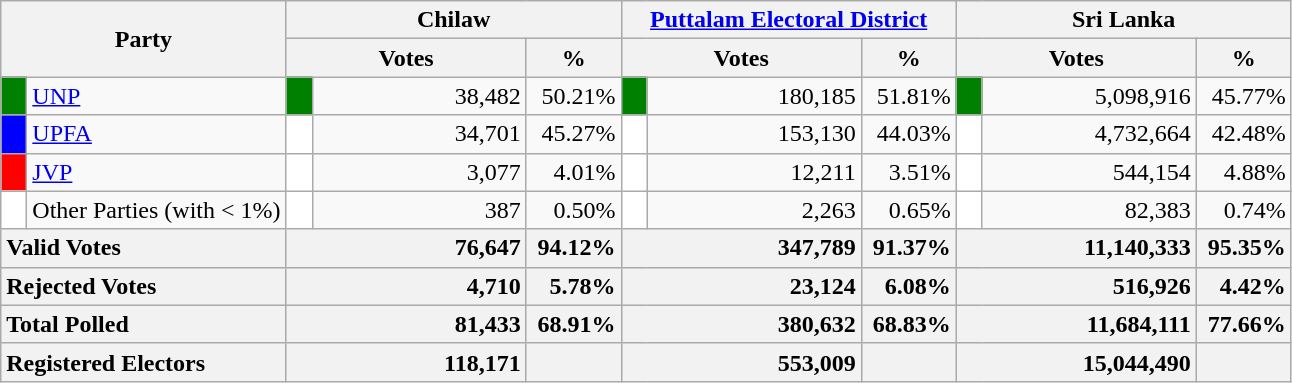<table class="wikitable">
<tr>
<th colspan="2" width="144px"rowspan="2">Party</th>
<th colspan="3" width="216px">Chilaw</th>
<th colspan="3" width="216px"><a href='#'>Puttalam Electoral District</a></th>
<th colspan="3" width="216px">Sri Lanka</th>
</tr>
<tr>
<th colspan="2" width="144px">Votes</th>
<th>%</th>
<th colspan="2" width="144px">Votes</th>
<th>%</th>
<th colspan="2" width="144px">Votes</th>
<th>%</th>
</tr>
<tr>
<td style="background-color:green;" width="10px"></td>
<td style="text-align:left;"><a href='#'>UNP</a></td>
<td style="background-color:green;" width="10px"></td>
<td style="text-align:right;">38,482</td>
<td style="text-align:right;">50.21%</td>
<td style="background-color:green;" width="10px"></td>
<td style="text-align:right;">180,185</td>
<td style="text-align:right;">51.81%</td>
<td style="background-color:green;" width="10px"></td>
<td style="text-align:right;">5,098,916</td>
<td style="text-align:right;">45.77%</td>
</tr>
<tr>
<td style="background-color:blue;" width="10px"></td>
<td style="text-align:left;"><a href='#'>UPFA</a></td>
<td style="background-color:white;" width="10px"></td>
<td style="text-align:right;">34,701</td>
<td style="text-align:right;">45.27%</td>
<td style="background-color:white;" width="10px"></td>
<td style="text-align:right;">153,130</td>
<td style="text-align:right;">44.03%</td>
<td style="background-color:white;" width="10px"></td>
<td style="text-align:right;">4,732,664</td>
<td style="text-align:right;">42.48%</td>
</tr>
<tr>
<td style="background-color:red;" width="10px"></td>
<td style="text-align:left;"><a href='#'>JVP</a></td>
<td style="background-color:white;" width="10px"></td>
<td style="text-align:right;">3,077</td>
<td style="text-align:right;">4.01%</td>
<td style="background-color:white;" width="10px"></td>
<td style="text-align:right;">12,211</td>
<td style="text-align:right;">3.51%</td>
<td style="background-color:white;" width="10px"></td>
<td style="text-align:right;">544,154</td>
<td style="text-align:right;">4.88%</td>
</tr>
<tr>
<td style="background-color:white;" width="10px"></td>
<td style="text-align:left;">Other Parties (with < 1%)</td>
<td style="background-color:white;" width="10px"></td>
<td style="text-align:right;">387</td>
<td style="text-align:right;">0.50%</td>
<td style="background-color:white;" width="10px"></td>
<td style="text-align:right;">2,263</td>
<td style="text-align:right;">0.65%</td>
<td style="background-color:white;" width="10px"></td>
<td style="text-align:right;">82,383</td>
<td style="text-align:right;">0.74%</td>
</tr>
<tr>
<th colspan="2" width="144px"style="text-align:left;">Valid Votes</th>
<th style="text-align:right;"colspan="2" width="144px">76,647</th>
<th style="text-align:right;">94.12%</th>
<th style="text-align:right;"colspan="2" width="144px">347,789</th>
<th style="text-align:right;">91.37%</th>
<th style="text-align:right;"colspan="2" width="144px">11,140,333</th>
<th style="text-align:right;">95.35%</th>
</tr>
<tr>
<th colspan="2" width="144px"style="text-align:left;">Rejected Votes</th>
<th style="text-align:right;"colspan="2" width="144px">4,710</th>
<th style="text-align:right;">5.78%</th>
<th style="text-align:right;"colspan="2" width="144px">23,124</th>
<th style="text-align:right;">6.08%</th>
<th style="text-align:right;"colspan="2" width="144px">516,926</th>
<th style="text-align:right;">4.42%</th>
</tr>
<tr>
<th colspan="2" width="144px"style="text-align:left;">Total Polled</th>
<th style="text-align:right;"colspan="2" width="144px">81,433</th>
<th style="text-align:right;">68.91%</th>
<th style="text-align:right;"colspan="2" width="144px">380,632</th>
<th style="text-align:right;">68.83%</th>
<th style="text-align:right;"colspan="2" width="144px">11,684,111</th>
<th style="text-align:right;">77.66%</th>
</tr>
<tr>
<th colspan="2" width="144px"style="text-align:left;">Registered Electors</th>
<th style="text-align:right;"colspan="2" width="144px">118,171</th>
<th></th>
<th style="text-align:right;"colspan="2" width="144px">553,009</th>
<th></th>
<th style="text-align:right;"colspan="2" width="144px">15,044,490</th>
<th></th>
</tr>
</table>
